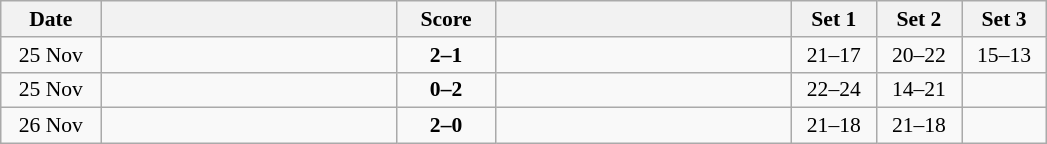<table class="wikitable" style="text-align: center; font-size:90% ">
<tr>
<th width="60">Date</th>
<th align="right" width="190"></th>
<th width="60">Score</th>
<th align="left" width="190"></th>
<th width="50">Set 1</th>
<th width="50">Set 2</th>
<th width="50">Set 3</th>
</tr>
<tr>
<td>25 Nov</td>
<td align=right><strong></strong></td>
<td align=center><strong>2–1</strong></td>
<td align=left></td>
<td>21–17</td>
<td>20–22</td>
<td>15–13</td>
</tr>
<tr>
<td>25 Nov</td>
<td align=right></td>
<td align=center><strong>0–2</strong></td>
<td align=left><strong></strong></td>
<td>22–24</td>
<td>14–21</td>
<td></td>
</tr>
<tr>
<td>26 Nov</td>
<td align=right><strong></strong></td>
<td align=center><strong>2–0</strong></td>
<td align=left></td>
<td>21–18</td>
<td>21–18</td>
<td></td>
</tr>
</table>
